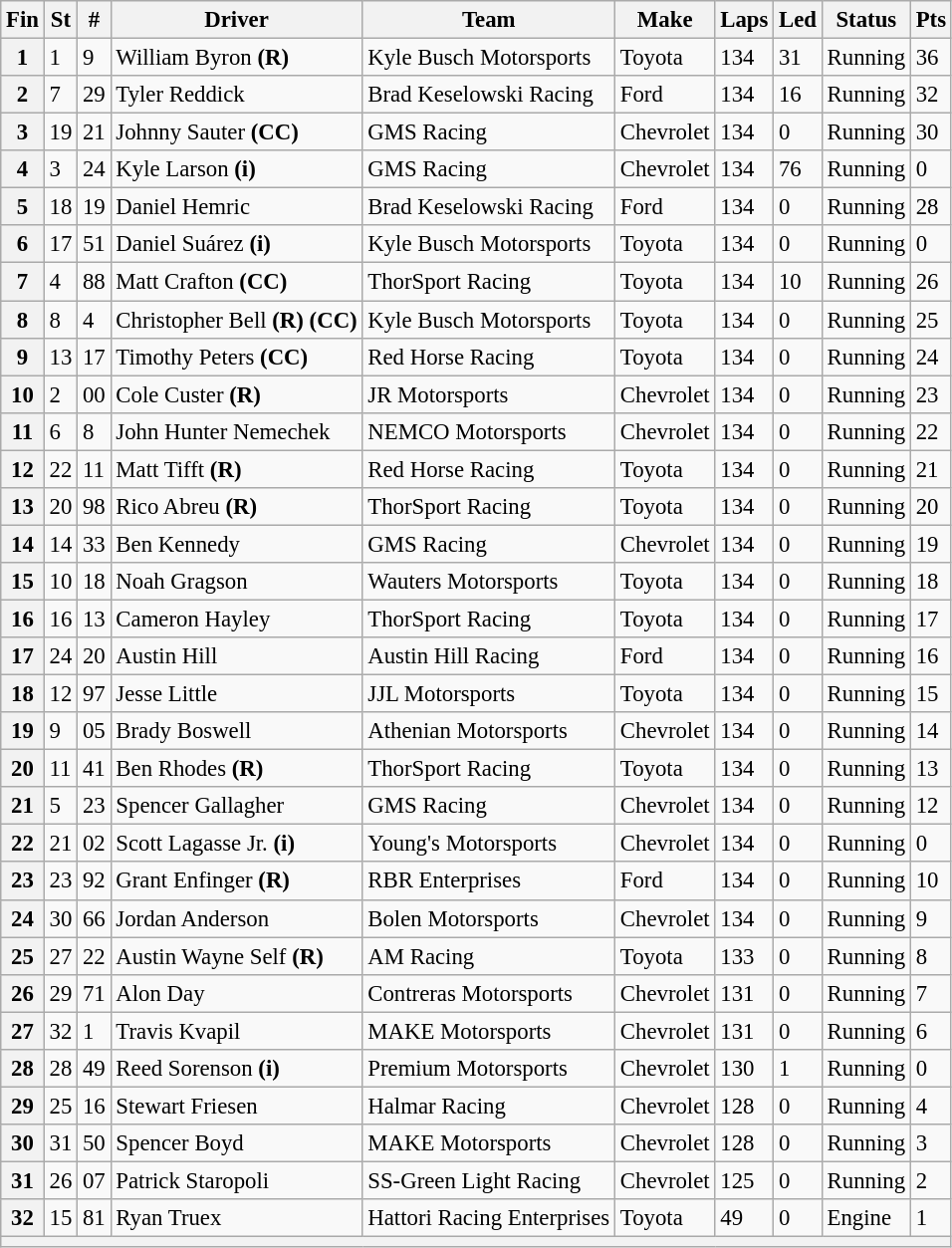<table class="wikitable" style="font-size:95%">
<tr>
<th>Fin</th>
<th>St</th>
<th>#</th>
<th>Driver</th>
<th>Team</th>
<th>Make</th>
<th>Laps</th>
<th>Led</th>
<th>Status</th>
<th>Pts</th>
</tr>
<tr>
<th>1</th>
<td>1</td>
<td>9</td>
<td>William Byron <strong>(R)</strong></td>
<td>Kyle Busch Motorsports</td>
<td>Toyota</td>
<td>134</td>
<td>31</td>
<td>Running</td>
<td>36</td>
</tr>
<tr>
<th>2</th>
<td>7</td>
<td>29</td>
<td>Tyler Reddick</td>
<td>Brad Keselowski Racing</td>
<td>Ford</td>
<td>134</td>
<td>16</td>
<td>Running</td>
<td>32</td>
</tr>
<tr>
<th>3</th>
<td>19</td>
<td>21</td>
<td>Johnny Sauter <strong>(CC)</strong></td>
<td>GMS Racing</td>
<td>Chevrolet</td>
<td>134</td>
<td>0</td>
<td>Running</td>
<td>30</td>
</tr>
<tr>
<th>4</th>
<td>3</td>
<td>24</td>
<td>Kyle Larson <strong>(i)</strong></td>
<td>GMS Racing</td>
<td>Chevrolet</td>
<td>134</td>
<td>76</td>
<td>Running</td>
<td>0</td>
</tr>
<tr>
<th>5</th>
<td>18</td>
<td>19</td>
<td>Daniel Hemric</td>
<td>Brad Keselowski Racing</td>
<td>Ford</td>
<td>134</td>
<td>0</td>
<td>Running</td>
<td>28</td>
</tr>
<tr>
<th>6</th>
<td>17</td>
<td>51</td>
<td>Daniel Suárez <strong>(i)</strong></td>
<td>Kyle Busch Motorsports</td>
<td>Toyota</td>
<td>134</td>
<td>0</td>
<td>Running</td>
<td>0</td>
</tr>
<tr>
<th>7</th>
<td>4</td>
<td>88</td>
<td>Matt Crafton <strong>(CC)</strong></td>
<td>ThorSport Racing</td>
<td>Toyota</td>
<td>134</td>
<td>10</td>
<td>Running</td>
<td>26</td>
</tr>
<tr>
<th>8</th>
<td>8</td>
<td>4</td>
<td>Christopher Bell <strong>(R)</strong> <strong>(CC)</strong></td>
<td>Kyle Busch Motorsports</td>
<td>Toyota</td>
<td>134</td>
<td>0</td>
<td>Running</td>
<td>25</td>
</tr>
<tr>
<th>9</th>
<td>13</td>
<td>17</td>
<td>Timothy Peters <strong>(CC)</strong></td>
<td>Red Horse Racing</td>
<td>Toyota</td>
<td>134</td>
<td>0</td>
<td>Running</td>
<td>24</td>
</tr>
<tr>
<th>10</th>
<td>2</td>
<td>00</td>
<td>Cole Custer <strong>(R)</strong></td>
<td>JR Motorsports</td>
<td>Chevrolet</td>
<td>134</td>
<td>0</td>
<td>Running</td>
<td>23</td>
</tr>
<tr>
<th>11</th>
<td>6</td>
<td>8</td>
<td>John Hunter Nemechek</td>
<td>NEMCO Motorsports</td>
<td>Chevrolet</td>
<td>134</td>
<td>0</td>
<td>Running</td>
<td>22</td>
</tr>
<tr>
<th>12</th>
<td>22</td>
<td>11</td>
<td>Matt Tifft <strong>(R)</strong></td>
<td>Red Horse Racing</td>
<td>Toyota</td>
<td>134</td>
<td>0</td>
<td>Running</td>
<td>21</td>
</tr>
<tr>
<th>13</th>
<td>20</td>
<td>98</td>
<td>Rico Abreu <strong>(R)</strong></td>
<td>ThorSport Racing</td>
<td>Toyota</td>
<td>134</td>
<td>0</td>
<td>Running</td>
<td>20</td>
</tr>
<tr>
<th>14</th>
<td>14</td>
<td>33</td>
<td>Ben Kennedy</td>
<td>GMS Racing</td>
<td>Chevrolet</td>
<td>134</td>
<td>0</td>
<td>Running</td>
<td>19</td>
</tr>
<tr>
<th>15</th>
<td>10</td>
<td>18</td>
<td>Noah Gragson</td>
<td>Wauters Motorsports</td>
<td>Toyota</td>
<td>134</td>
<td>0</td>
<td>Running</td>
<td>18</td>
</tr>
<tr>
<th>16</th>
<td>16</td>
<td>13</td>
<td>Cameron Hayley</td>
<td>ThorSport Racing</td>
<td>Toyota</td>
<td>134</td>
<td>0</td>
<td>Running</td>
<td>17</td>
</tr>
<tr>
<th>17</th>
<td>24</td>
<td>20</td>
<td>Austin Hill</td>
<td>Austin Hill Racing</td>
<td>Ford</td>
<td>134</td>
<td>0</td>
<td>Running</td>
<td>16</td>
</tr>
<tr>
<th>18</th>
<td>12</td>
<td>97</td>
<td>Jesse Little</td>
<td>JJL Motorsports</td>
<td>Toyota</td>
<td>134</td>
<td>0</td>
<td>Running</td>
<td>15</td>
</tr>
<tr>
<th>19</th>
<td>9</td>
<td>05</td>
<td>Brady Boswell</td>
<td>Athenian Motorsports</td>
<td>Chevrolet</td>
<td>134</td>
<td>0</td>
<td>Running</td>
<td>14</td>
</tr>
<tr>
<th>20</th>
<td>11</td>
<td>41</td>
<td>Ben Rhodes <strong>(R)</strong></td>
<td>ThorSport Racing</td>
<td>Toyota</td>
<td>134</td>
<td>0</td>
<td>Running</td>
<td>13</td>
</tr>
<tr>
<th>21</th>
<td>5</td>
<td>23</td>
<td>Spencer Gallagher</td>
<td>GMS Racing</td>
<td>Chevrolet</td>
<td>134</td>
<td>0</td>
<td>Running</td>
<td>12</td>
</tr>
<tr>
<th>22</th>
<td>21</td>
<td>02</td>
<td>Scott Lagasse Jr. <strong>(i)</strong></td>
<td>Young's Motorsports</td>
<td>Chevrolet</td>
<td>134</td>
<td>0</td>
<td>Running</td>
<td>0</td>
</tr>
<tr>
<th>23</th>
<td>23</td>
<td>92</td>
<td>Grant Enfinger <strong>(R)</strong></td>
<td>RBR Enterprises</td>
<td>Ford</td>
<td>134</td>
<td>0</td>
<td>Running</td>
<td>10</td>
</tr>
<tr>
<th>24</th>
<td>30</td>
<td>66</td>
<td>Jordan Anderson</td>
<td>Bolen Motorsports</td>
<td>Chevrolet</td>
<td>134</td>
<td>0</td>
<td>Running</td>
<td>9</td>
</tr>
<tr>
<th>25</th>
<td>27</td>
<td>22</td>
<td>Austin Wayne Self <strong>(R)</strong></td>
<td>AM Racing</td>
<td>Toyota</td>
<td>133</td>
<td>0</td>
<td>Running</td>
<td>8</td>
</tr>
<tr>
<th>26</th>
<td>29</td>
<td>71</td>
<td>Alon Day</td>
<td>Contreras Motorsports</td>
<td>Chevrolet</td>
<td>131</td>
<td>0</td>
<td>Running</td>
<td>7</td>
</tr>
<tr>
<th>27</th>
<td>32</td>
<td>1</td>
<td>Travis Kvapil</td>
<td>MAKE Motorsports</td>
<td>Chevrolet</td>
<td>131</td>
<td>0</td>
<td>Running</td>
<td>6</td>
</tr>
<tr>
<th>28</th>
<td>28</td>
<td>49</td>
<td>Reed Sorenson <strong>(i)</strong></td>
<td>Premium Motorsports</td>
<td>Chevrolet</td>
<td>130</td>
<td>1</td>
<td>Running</td>
<td>0</td>
</tr>
<tr>
<th>29</th>
<td>25</td>
<td>16</td>
<td>Stewart Friesen</td>
<td>Halmar Racing</td>
<td>Chevrolet</td>
<td>128</td>
<td>0</td>
<td>Running</td>
<td>4</td>
</tr>
<tr>
<th>30</th>
<td>31</td>
<td>50</td>
<td>Spencer Boyd</td>
<td>MAKE Motorsports</td>
<td>Chevrolet</td>
<td>128</td>
<td>0</td>
<td>Running</td>
<td>3</td>
</tr>
<tr>
<th>31</th>
<td>26</td>
<td>07</td>
<td>Patrick Staropoli</td>
<td>SS-Green Light Racing</td>
<td>Chevrolet</td>
<td>125</td>
<td>0</td>
<td>Running</td>
<td>2</td>
</tr>
<tr>
<th>32</th>
<td>15</td>
<td>81</td>
<td>Ryan Truex</td>
<td>Hattori Racing Enterprises</td>
<td>Toyota</td>
<td>49</td>
<td>0</td>
<td>Engine</td>
<td>1</td>
</tr>
<tr>
<th colspan="10"></th>
</tr>
</table>
